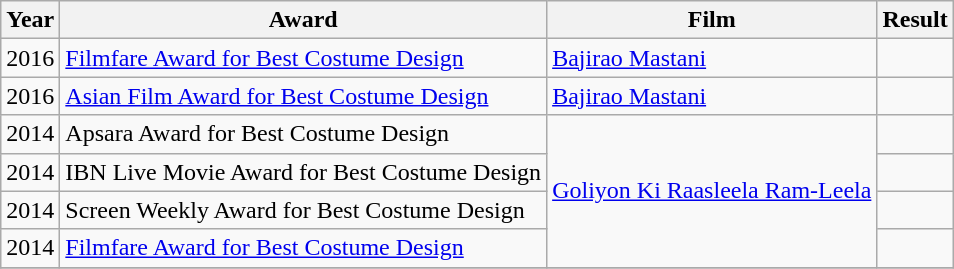<table class="wikitable">
<tr>
<th>Year</th>
<th>Award</th>
<th>Film</th>
<th>Result</th>
</tr>
<tr>
<td>2016</td>
<td><a href='#'>Filmfare Award for Best Costume Design</a></td>
<td><a href='#'>Bajirao Mastani</a></td>
<td></td>
</tr>
<tr>
<td>2016</td>
<td><a href='#'>Asian Film Award for Best Costume Design</a></td>
<td><a href='#'>Bajirao Mastani</a></td>
<td></td>
</tr>
<tr>
<td>2014</td>
<td>Apsara Award for Best Costume Design</td>
<td rowspan="4"><a href='#'>Goliyon Ki Raasleela Ram-Leela</a></td>
<td></td>
</tr>
<tr>
<td>2014</td>
<td>IBN Live Movie Award for Best Costume Design</td>
<td></td>
</tr>
<tr>
<td>2014</td>
<td>Screen Weekly Award for Best Costume Design</td>
<td></td>
</tr>
<tr>
<td>2014</td>
<td><a href='#'>Filmfare Award for Best Costume Design</a></td>
<td></td>
</tr>
<tr>
</tr>
</table>
